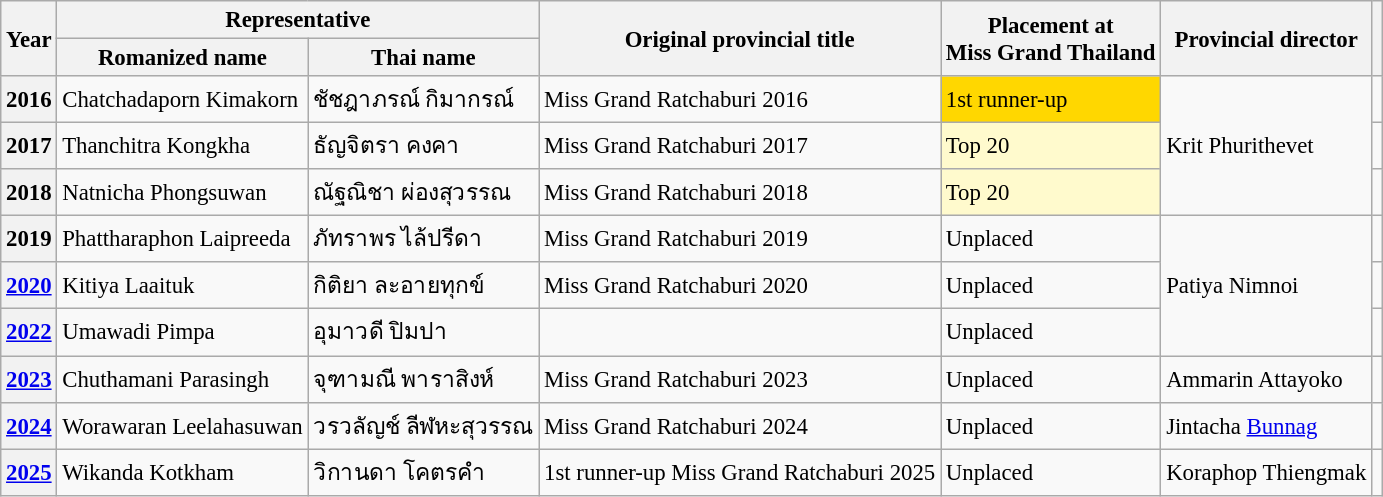<table class="wikitable defaultcenter col2left col3left col6left" style="font-size:95%;">
<tr>
<th rowspan=2>Year</th>
<th colspan=2>Representative</th>
<th rowspan=2>Original provincial title</th>
<th rowspan=2>Placement at<br>Miss Grand Thailand</th>
<th rowspan=2>Provincial director</th>
<th rowspan=2></th>
</tr>
<tr>
<th>Romanized name</th>
<th>Thai name</th>
</tr>
<tr>
<th>2016</th>
<td>Chatchadaporn Kimakorn</td>
<td>ชัชฎาภรณ์ กิมากรณ์</td>
<td>Miss Grand Ratchaburi 2016</td>
<td bgcolor=gold>1st runner-up</td>
<td rowspan=3>Krit Phurithevet</td>
<td></td>
</tr>
<tr>
<th>2017</th>
<td>Thanchitra Kongkha</td>
<td>ธัญจิตรา คงคา</td>
<td>Miss Grand Ratchaburi 2017</td>
<td bgcolor=#FFFACD>Top 20</td>
<td></td>
</tr>
<tr>
<th>2018</th>
<td>Natnicha Phongsuwan</td>
<td>ณัฐณิชา ผ่องสุวรรณ</td>
<td>Miss Grand Ratchaburi 2018</td>
<td bgcolor=#FFFACD>Top 20</td>
<td></td>
</tr>
<tr>
<th>2019</th>
<td>Phattharaphon Laipreeda</td>
<td>ภัทราพร ไล้ปรีดา</td>
<td>Miss Grand Ratchaburi 2019</td>
<td>Unplaced</td>
<td rowspan=3>Patiya Nimnoi</td>
<td></td>
</tr>
<tr>
<th><a href='#'>2020</a></th>
<td>Kitiya Laaituk</td>
<td>กิติยา ละอายทุกข์</td>
<td>Miss Grand Ratchaburi 2020</td>
<td>Unplaced</td>
<td></td>
</tr>
<tr>
<th><a href='#'>2022</a></th>
<td>Umawadi Pimpa</td>
<td>อุมาวดี ปิมปา</td>
<td></td>
<td>Unplaced</td>
<td></td>
</tr>
<tr>
<th><a href='#'>2023</a></th>
<td>Chuthamani Parasingh</td>
<td>จุฑามณี พาราสิงห์</td>
<td>Miss Grand Ratchaburi 2023</td>
<td>Unplaced</td>
<td>Ammarin Attayoko</td>
<td></td>
</tr>
<tr>
<th><a href='#'>2024</a></th>
<td>Worawaran Leelahasuwan</td>
<td>วรวลัญช์ ลีฬหะสุวรรณ</td>
<td>Miss Grand Ratchaburi 2024</td>
<td>Unplaced</td>
<td>Jintacha <a href='#'>Bunnag</a></td>
<td></td>
</tr>
<tr>
<th><a href='#'>2025</a></th>
<td>Wikanda Kotkham</td>
<td>วิกานดา โคตรคำ</td>
<td>1st runner-up Miss Grand Ratchaburi 2025</td>
<td>Unplaced</td>
<td>Koraphop Thiengmak</td>
<td></td>
</tr>
</table>
